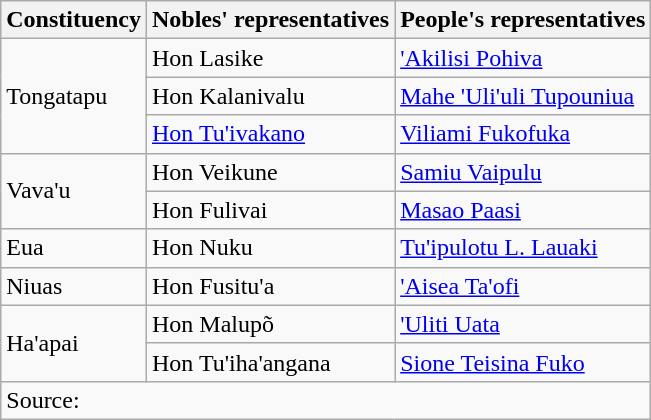<table class=wikitable>
<tr>
<th>Constituency</th>
<th>Nobles' representatives</th>
<th>People's representatives</th>
</tr>
<tr>
<td rowspan=3>Tongatapu</td>
<td>Hon Lasike</td>
<td><a href='#'>'Akilisi Pohiva</a></td>
</tr>
<tr>
<td>Hon Kalanivalu</td>
<td><a href='#'>Mahe 'Uli'uli Tupouniua</a></td>
</tr>
<tr>
<td><a href='#'>Hon Tu'ivakano</a></td>
<td><a href='#'>Viliami Fukofuka</a></td>
</tr>
<tr>
<td rowspan=2>Vava'u</td>
<td>Hon Veikune</td>
<td><a href='#'>Samiu Vaipulu</a></td>
</tr>
<tr>
<td>Hon Fulivai</td>
<td><a href='#'>Masao Paasi</a></td>
</tr>
<tr>
<td>Eua</td>
<td>Hon Nuku</td>
<td><a href='#'>Tu'ipulotu L. Lauaki</a></td>
</tr>
<tr>
<td>Niuas</td>
<td>Hon Fusitu'a</td>
<td><a href='#'>'Aisea Ta'ofi</a></td>
</tr>
<tr>
<td rowspan=2>Ha'apai</td>
<td>Hon Malupõ</td>
<td><a href='#'>'Uliti Uata</a></td>
</tr>
<tr>
<td>Hon Tu'iha'angana</td>
<td><a href='#'>Sione Teisina Fuko</a></td>
</tr>
<tr>
<td colspan=3>Source: </td>
</tr>
</table>
